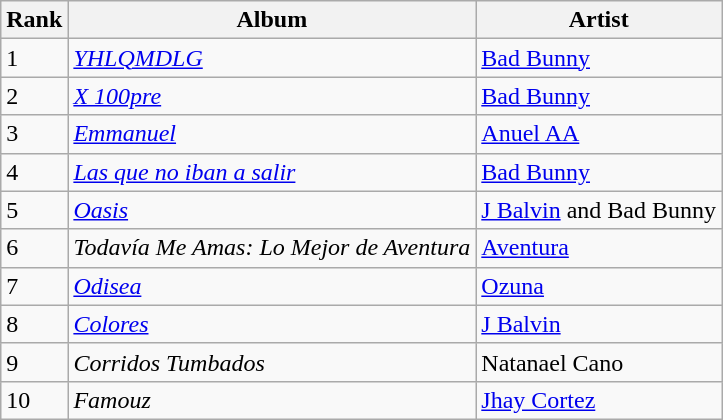<table class="wikitable">
<tr>
<th>Rank</th>
<th>Album</th>
<th>Artist</th>
</tr>
<tr>
<td>1</td>
<td><em><a href='#'>YHLQMDLG</a></em></td>
<td><a href='#'>Bad Bunny</a></td>
</tr>
<tr>
<td>2</td>
<td><em><a href='#'>X 100pre</a></em></td>
<td><a href='#'>Bad Bunny</a></td>
</tr>
<tr>
<td>3</td>
<td><em><a href='#'>Emmanuel</a></em></td>
<td><a href='#'>Anuel AA</a></td>
</tr>
<tr>
<td>4</td>
<td><em><a href='#'>Las que no iban a salir</a></em></td>
<td><a href='#'>Bad Bunny</a></td>
</tr>
<tr>
<td>5</td>
<td><em><a href='#'>Oasis</a></em></td>
<td><a href='#'>J Balvin</a> and Bad Bunny</td>
</tr>
<tr>
<td>6</td>
<td><em>Todavía Me Amas: Lo Mejor de Aventura</em></td>
<td><a href='#'>Aventura</a></td>
</tr>
<tr>
<td>7</td>
<td><em><a href='#'>Odisea</a></em></td>
<td><a href='#'>Ozuna</a></td>
</tr>
<tr>
<td>8</td>
<td><em><a href='#'>Colores</a></em></td>
<td><a href='#'>J Balvin</a></td>
</tr>
<tr>
<td>9</td>
<td><em>Corridos Tumbados</em></td>
<td>Natanael Cano</td>
</tr>
<tr>
<td>10</td>
<td><em>Famouz</em></td>
<td><a href='#'>Jhay Cortez</a></td>
</tr>
</table>
